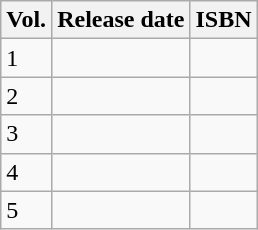<table class="wikitable">
<tr>
<th>Vol.</th>
<th>Release date</th>
<th>ISBN</th>
</tr>
<tr>
<td>1</td>
<td></td>
<td></td>
</tr>
<tr>
<td>2</td>
<td></td>
<td></td>
</tr>
<tr>
<td>3</td>
<td></td>
<td></td>
</tr>
<tr>
<td>4</td>
<td></td>
<td></td>
</tr>
<tr>
<td>5</td>
<td></td>
<td></td>
</tr>
</table>
